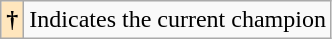<table class="wikitable">
<tr>
<th style="background:#ffe6bd;">†</th>
<td>Indicates the current champion</td>
</tr>
</table>
